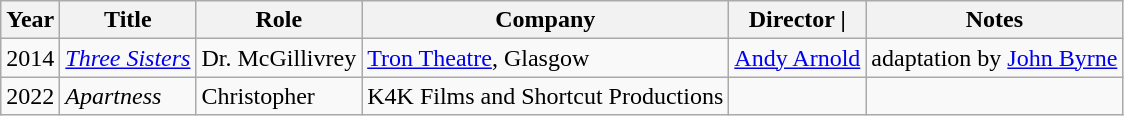<table class="wikitable plain sortable">
<tr>
<th scope="col">Year</th>
<th scope="col">Title</th>
<th scope="col">Role</th>
<th scope="col">Company</th>
<th scope="col">Director |</th>
<th scope="col" class="unsortable">Notes</th>
</tr>
<tr>
<td>2014</td>
<td><em><a href='#'>Three Sisters</a></em></td>
<td>Dr. McGillivrey</td>
<td><a href='#'>Tron Theatre</a>, Glasgow</td>
<td><a href='#'>Andy Arnold</a></td>
<td>adaptation by <a href='#'>John Byrne</a></td>
</tr>
<tr>
<td>2022</td>
<td><em>Apartness</em></td>
<td>Christopher</td>
<td>K4K Films and Shortcut Productions</td>
<td></td>
</tr>
</table>
